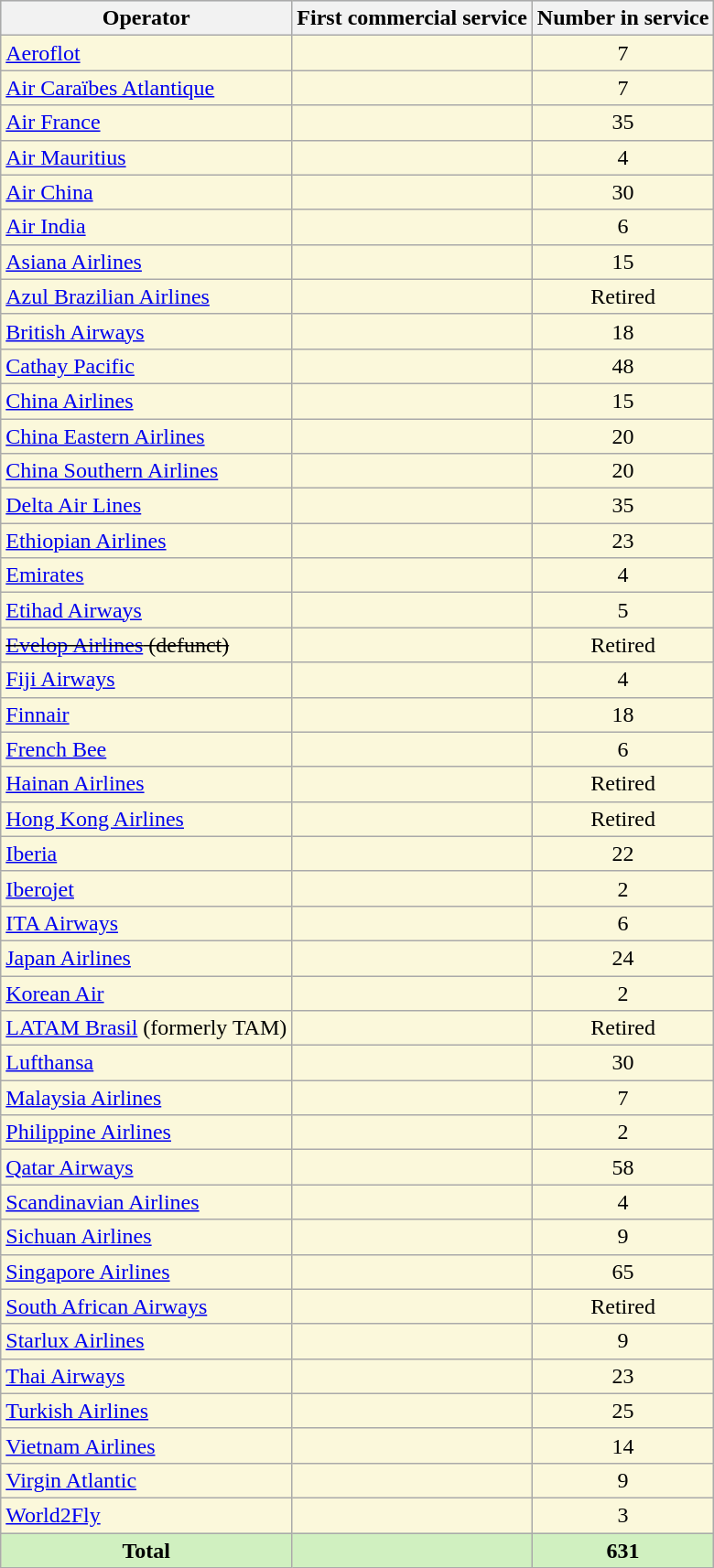<table class="wikitable sortable sticky-header mw-collapsible" style="text-align:center; background:#fbf8db">
<tr style="background:#cdf;">
<th>Operator</th>
<th>First commercial service</th>
<th>Number in service</th>
</tr>
<tr>
<td style="text-align:left;"><a href='#'>Aeroflot</a></td>
<td></td>
<td>7</td>
</tr>
<tr>
<td style="text-align:left;"><a href='#'>Air Caraïbes Atlantique</a></td>
<td></td>
<td>7</td>
</tr>
<tr>
<td align='left'><a href='#'>Air France</a></td>
<td></td>
<td>35</td>
</tr>
<tr>
<td style="text-align:left;"><a href='#'>Air Mauritius</a></td>
<td></td>
<td>4</td>
</tr>
<tr>
<td style="text-align:left;"><a href='#'>Air China</a></td>
<td></td>
<td>30</td>
</tr>
<tr>
<td align='left'><a href='#'>Air India</a></td>
<td></td>
<td>6</td>
</tr>
<tr>
<td style="text-align:left;"><a href='#'>Asiana Airlines</a></td>
<td></td>
<td>15</td>
</tr>
<tr>
<td align='left'><a href='#'>Azul Brazilian Airlines</a></td>
<td></td>
<td>Retired</td>
</tr>
<tr>
<td style="text-align:left;"><a href='#'>British Airways</a></td>
<td></td>
<td>18</td>
</tr>
<tr>
<td style="text-align:left;"><a href='#'>Cathay Pacific</a></td>
<td></td>
<td>48</td>
</tr>
<tr>
<td align='left'><a href='#'>China Airlines</a></td>
<td></td>
<td>15</td>
</tr>
<tr>
<td align='left'><a href='#'>China Eastern Airlines</a></td>
<td></td>
<td>20</td>
</tr>
<tr>
<td align='left'><a href='#'>China Southern Airlines</a></td>
<td></td>
<td>20</td>
</tr>
<tr>
<td style="text-align:left;"><a href='#'>Delta Air Lines</a></td>
<td></td>
<td>35</td>
</tr>
<tr>
<td align='left'><a href='#'>Ethiopian Airlines</a></td>
<td></td>
<td>23</td>
</tr>
<tr>
<td align='left'><a href='#'>Emirates</a></td>
<td></td>
<td>4</td>
</tr>
<tr>
<td align='left'><a href='#'>Etihad Airways</a></td>
<td></td>
<td>5</td>
</tr>
<tr>
<td align='left'><s><a href='#'>Evelop Airlines</a> (defunct)</s></td>
<td></td>
<td>Retired</td>
</tr>
<tr>
<td align='left'><a href='#'>Fiji Airways</a></td>
<td></td>
<td>4</td>
</tr>
<tr>
<td align='left'><a href='#'>Finnair</a></td>
<td></td>
<td>18</td>
</tr>
<tr>
<td align='left'><a href='#'>French Bee</a></td>
<td></td>
<td>6</td>
</tr>
<tr>
<td align='left'><a href='#'>Hainan Airlines</a></td>
<td></td>
<td>Retired</td>
</tr>
<tr>
<td align='left'><a href='#'>Hong Kong Airlines</a></td>
<td></td>
<td>Retired</td>
</tr>
<tr>
<td align='left'><a href='#'>Iberia</a></td>
<td></td>
<td>22</td>
</tr>
<tr>
<td align='left'><a href='#'>Iberojet</a></td>
<td></td>
<td>2</td>
</tr>
<tr>
<td align='left'><a href='#'>ITA Airways</a></td>
<td></td>
<td>6</td>
</tr>
<tr>
<td align='left'><a href='#'>Japan Airlines</a></td>
<td></td>
<td>24</td>
</tr>
<tr>
<td align='left'><a href='#'>Korean Air</a></td>
<td></td>
<td>2</td>
</tr>
<tr>
<td align='left'><a href='#'>LATAM Brasil</a> (formerly TAM)</td>
<td></td>
<td>Retired</td>
</tr>
<tr>
<td align='left'><a href='#'>Lufthansa</a></td>
<td></td>
<td>30</td>
</tr>
<tr>
<td style="text-align:left;"><a href='#'>Malaysia Airlines</a></td>
<td></td>
<td>7</td>
</tr>
<tr>
<td align='left'><a href='#'>Philippine Airlines</a></td>
<td></td>
<td>2</td>
</tr>
<tr>
<td align='left'><a href='#'>Qatar Airways</a></td>
<td></td>
<td>58</td>
</tr>
<tr>
<td align='left'><a href='#'>Scandinavian Airlines</a></td>
<td></td>
<td>4</td>
</tr>
<tr>
<td align='left'><a href='#'>Sichuan Airlines</a></td>
<td></td>
<td>9</td>
</tr>
<tr>
<td align='left'><a href='#'>Singapore Airlines</a></td>
<td></td>
<td>65</td>
</tr>
<tr>
<td align='left'><a href='#'>South African Airways</a></td>
<td></td>
<td>Retired</td>
</tr>
<tr>
<td align='left'><a href='#'>Starlux Airlines</a></td>
<td></td>
<td>9</td>
</tr>
<tr>
<td align='left'><a href='#'>Thai Airways</a></td>
<td></td>
<td>23</td>
</tr>
<tr>
<td align='left'><a href='#'>Turkish Airlines</a></td>
<td></td>
<td>25</td>
</tr>
<tr>
<td align='left'><a href='#'>Vietnam Airlines</a></td>
<td></td>
<td>14</td>
</tr>
<tr>
<td align='left'><a href='#'>Virgin Atlantic</a></td>
<td></td>
<td>9</td>
</tr>
<tr>
<td align='left'><a href='#'>World2Fly</a></td>
<td></td>
<td>3</td>
</tr>
<tr class="sortbottom" style="font-weight:bold; background:#d0f0c0">
<td>Total</td>
<td></td>
<td>631</td>
</tr>
</table>
